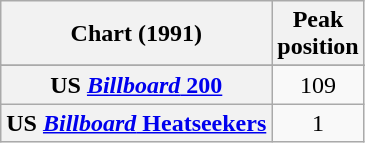<table class="wikitable sortable plainrowheaders">
<tr>
<th scope="col">Chart (1991)</th>
<th scope="col">Peak<br>position</th>
</tr>
<tr>
</tr>
<tr>
</tr>
<tr>
</tr>
<tr>
<th scope="row">US <a href='#'><em>Billboard</em> 200</a></th>
<td align="center">109</td>
</tr>
<tr>
<th scope="row">US <a href='#'><em>Billboard</em> Heatseekers</a></th>
<td align="center">1</td>
</tr>
</table>
